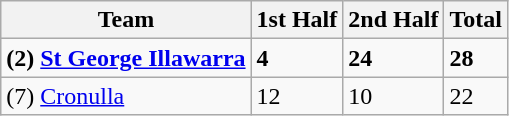<table class="wikitable">
<tr>
<th>Team</th>
<th>1st Half</th>
<th>2nd Half</th>
<th>Total</th>
</tr>
<tr>
<td><strong>(2) <a href='#'>St George Illawarra</a></strong></td>
<td><strong>4</strong></td>
<td><strong>24</strong></td>
<td><strong>28</strong></td>
</tr>
<tr>
<td>(7) <a href='#'>Cronulla</a></td>
<td>12</td>
<td>10</td>
<td>22</td>
</tr>
</table>
